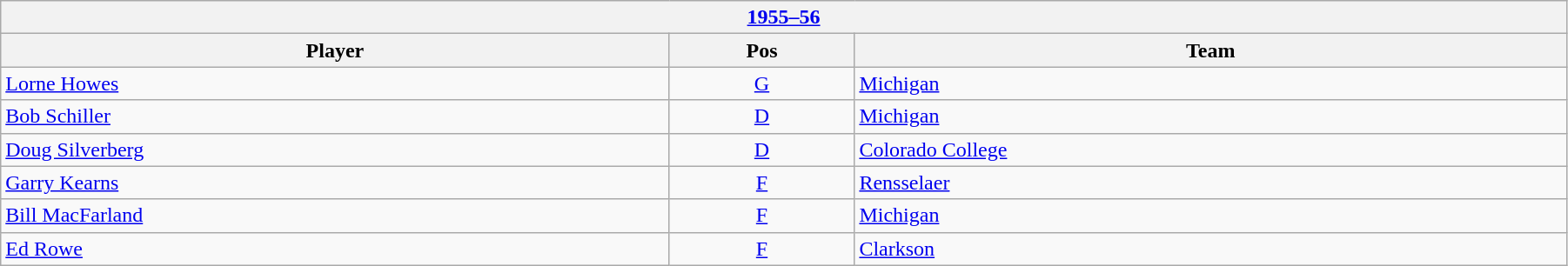<table class="wikitable" width=95%>
<tr>
<th colspan=3><a href='#'>1955–56</a></th>
</tr>
<tr>
<th>Player</th>
<th>Pos</th>
<th>Team</th>
</tr>
<tr>
<td><a href='#'>Lorne Howes</a></td>
<td style="text-align:center;"><a href='#'>G</a></td>
<td><a href='#'>Michigan</a></td>
</tr>
<tr>
<td><a href='#'>Bob Schiller</a></td>
<td style="text-align:center;"><a href='#'>D</a></td>
<td><a href='#'>Michigan</a></td>
</tr>
<tr>
<td><a href='#'>Doug Silverberg</a></td>
<td style="text-align:center;"><a href='#'>D</a></td>
<td><a href='#'>Colorado College</a></td>
</tr>
<tr>
<td><a href='#'>Garry Kearns</a></td>
<td style="text-align:center;"><a href='#'>F</a></td>
<td><a href='#'>Rensselaer</a></td>
</tr>
<tr>
<td><a href='#'>Bill MacFarland</a></td>
<td style="text-align:center;"><a href='#'>F</a></td>
<td><a href='#'>Michigan</a></td>
</tr>
<tr>
<td><a href='#'>Ed Rowe</a></td>
<td style="text-align:center;"><a href='#'>F</a></td>
<td><a href='#'>Clarkson</a></td>
</tr>
</table>
